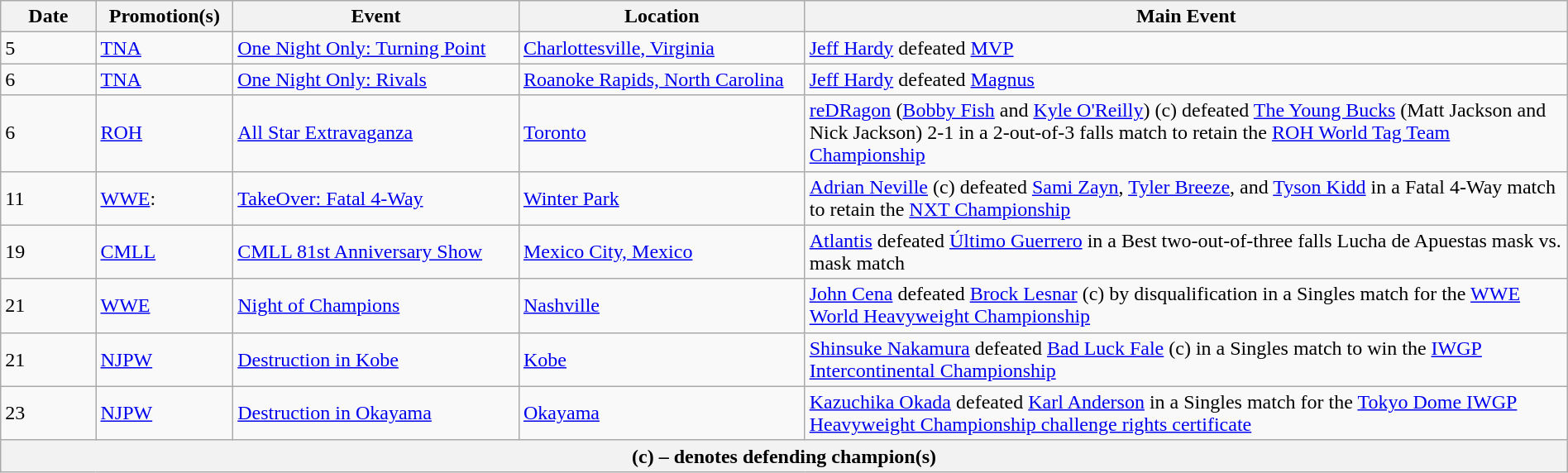<table class="wikitable" style="width:100%;">
<tr>
<th width=5%>Date</th>
<th width=5%>Promotion(s)</th>
<th width=15%>Event</th>
<th width=15%>Location</th>
<th width=40%>Main Event</th>
</tr>
<tr>
<td>5</td>
<td><a href='#'>TNA</a></td>
<td><a href='#'>One Night Only: Turning Point</a></td>
<td><a href='#'>Charlottesville, Virginia</a></td>
<td><a href='#'>Jeff Hardy</a> defeated <a href='#'>MVP</a></td>
</tr>
<tr>
<td>6</td>
<td><a href='#'>TNA</a></td>
<td><a href='#'>One Night Only: Rivals</a></td>
<td><a href='#'>Roanoke Rapids, North Carolina</a></td>
<td><a href='#'>Jeff Hardy</a> defeated <a href='#'>Magnus</a></td>
</tr>
<tr>
<td>6</td>
<td><a href='#'>ROH</a></td>
<td><a href='#'>All Star Extravaganza</a></td>
<td><a href='#'>Toronto</a></td>
<td><a href='#'>reDRagon</a> (<a href='#'>Bobby Fish</a> and <a href='#'>Kyle O'Reilly</a>) (c) defeated <a href='#'>The Young Bucks</a> (Matt Jackson and Nick Jackson) 2-1 in a 2-out-of-3 falls match to retain the <a href='#'>ROH World Tag Team Championship</a></td>
</tr>
<tr>
<td>11</td>
<td><a href='#'>WWE</a>:<br></td>
<td><a href='#'>TakeOver: Fatal 4-Way</a></td>
<td><a href='#'>Winter Park</a></td>
<td><a href='#'>Adrian Neville</a> (c) defeated <a href='#'>Sami Zayn</a>, <a href='#'>Tyler Breeze</a>, and <a href='#'>Tyson Kidd</a> in a Fatal 4-Way match to retain the <a href='#'>NXT Championship</a></td>
</tr>
<tr>
<td>19</td>
<td><a href='#'>CMLL</a></td>
<td><a href='#'>CMLL 81st Anniversary Show</a></td>
<td><a href='#'>Mexico City, Mexico</a></td>
<td><a href='#'>Atlantis</a> defeated <a href='#'>Último Guerrero</a> in a Best two-out-of-three falls Lucha de Apuestas mask vs. mask match</td>
</tr>
<tr>
<td>21</td>
<td><a href='#'>WWE</a></td>
<td><a href='#'>Night of Champions</a></td>
<td><a href='#'>Nashville</a></td>
<td><a href='#'>John Cena</a> defeated <a href='#'>Brock Lesnar</a> (c) by disqualification in a Singles match for the <a href='#'>WWE World Heavyweight Championship</a></td>
</tr>
<tr>
<td>21</td>
<td><a href='#'>NJPW</a></td>
<td><a href='#'>Destruction in Kobe</a></td>
<td><a href='#'>Kobe</a></td>
<td><a href='#'>Shinsuke Nakamura</a> defeated <a href='#'>Bad Luck Fale</a> (c) in a Singles match to win the <a href='#'>IWGP Intercontinental Championship</a></td>
</tr>
<tr>
<td>23</td>
<td><a href='#'>NJPW</a></td>
<td><a href='#'>Destruction in Okayama</a></td>
<td><a href='#'>Okayama</a></td>
<td><a href='#'>Kazuchika Okada</a> defeated <a href='#'>Karl Anderson</a> in a Singles match for the <a href='#'>Tokyo Dome IWGP Heavyweight Championship challenge rights certificate</a></td>
</tr>
<tr>
<th colspan="6">(c) – denotes defending champion(s)</th>
</tr>
</table>
